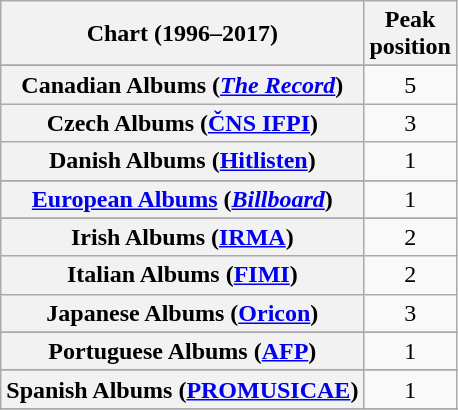<table class="wikitable sortable plainrowheaders" style="text-align:center">
<tr>
<th scope="col">Chart (1996–2017)</th>
<th scope="col">Peak<br>position</th>
</tr>
<tr>
</tr>
<tr>
</tr>
<tr>
</tr>
<tr>
</tr>
<tr>
</tr>
<tr>
<th scope="row">Canadian Albums (<em><a href='#'>The Record</a></em>)</th>
<td>5</td>
</tr>
<tr>
<th scope="row">Czech Albums (<a href='#'>ČNS IFPI</a>)</th>
<td>3</td>
</tr>
<tr>
<th scope="row">Danish Albums (<a href='#'>Hitlisten</a>)</th>
<td>1</td>
</tr>
<tr>
</tr>
<tr>
<th scope="row"><a href='#'>European Albums</a> (<em><a href='#'>Billboard</a></em>) </th>
<td>1</td>
</tr>
<tr>
</tr>
<tr>
</tr>
<tr>
</tr>
<tr>
</tr>
<tr>
<th scope="row">Irish Albums (<a href='#'>IRMA</a>)</th>
<td>2</td>
</tr>
<tr>
<th scope="row">Italian Albums (<a href='#'>FIMI</a>)</th>
<td>2</td>
</tr>
<tr>
<th scope="row">Japanese Albums (<a href='#'>Oricon</a>)</th>
<td>3</td>
</tr>
<tr>
</tr>
<tr>
</tr>
<tr>
</tr>
<tr>
<th scope="row">Portuguese Albums (<a href='#'>AFP</a>)</th>
<td>1</td>
</tr>
<tr>
</tr>
<tr>
<th scope="row">Spanish Albums (<a href='#'>PROMUSICAE</a>)</th>
<td>1</td>
</tr>
<tr>
</tr>
<tr>
</tr>
<tr>
</tr>
<tr>
</tr>
</table>
